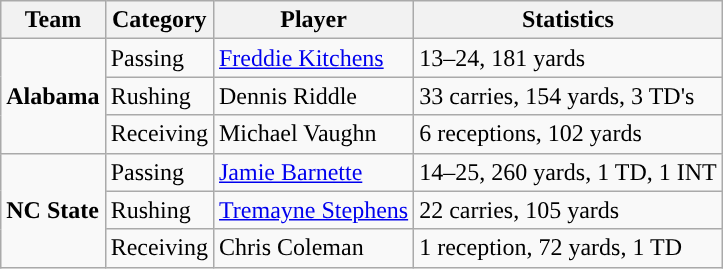<table class="wikitable" style="float: right;">
<tr>
<th>Team</th>
<th>Category</th>
<th>Player</th>
<th>Statistics</th>
</tr>
<tr>
<td rowspan=3><strong>Alabama</strong></td>
<td>Passing</td>
<td><a href='#'>Freddie Kitchens</a></td>
<td>13–24, 181 yards</td>
</tr>
<tr>
<td>Rushing</td>
<td>Dennis Riddle</td>
<td>33 carries, 154 yards, 3 TD's</td>
</tr>
<tr>
<td>Receiving</td>
<td>Michael Vaughn</td>
<td>6 receptions, 102 yards</td>
</tr>
<tr>
<td rowspan=3><strong>NC State</strong></td>
<td>Passing</td>
<td><a href='#'>Jamie Barnette</a></td>
<td>14–25, 260 yards, 1 TD, 1 INT</td>
</tr>
<tr>
<td>Rushing</td>
<td><a href='#'>Tremayne Stephens</a></td>
<td>22 carries, 105 yards</td>
</tr>
<tr>
<td>Receiving</td>
<td>Chris Coleman</td>
<td>1 reception, 72 yards, 1 TD</td>
</tr>
</table>
